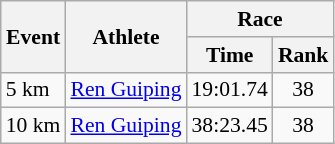<table class="wikitable" border="1" style="font-size:90%">
<tr>
<th rowspan=2>Event</th>
<th rowspan=2>Athlete</th>
<th colspan=2>Race</th>
</tr>
<tr>
<th>Time</th>
<th>Rank</th>
</tr>
<tr>
<td>5 km</td>
<td><a href='#'>Ren Guiping</a></td>
<td align=center>19:01.74</td>
<td align=center>38</td>
</tr>
<tr>
<td>10 km</td>
<td><a href='#'>Ren Guiping</a></td>
<td align=center>38:23.45</td>
<td align=center>38</td>
</tr>
</table>
